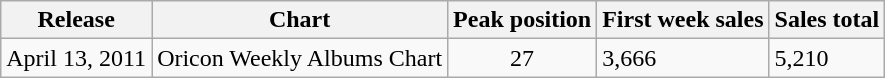<table class="wikitable">
<tr>
<th>Release</th>
<th>Chart</th>
<th>Peak position</th>
<th>First week sales</th>
<th>Sales total</th>
</tr>
<tr>
<td>April 13, 2011</td>
<td>Oricon Weekly Albums Chart</td>
<td align="center">27</td>
<td>3,666</td>
<td>5,210</td>
</tr>
</table>
